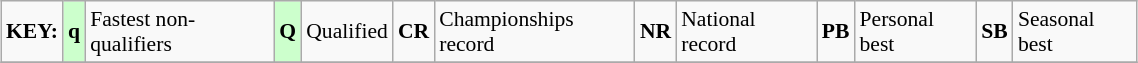<table class="wikitable" style="margin:0.5em auto; font-size:90%;position:relative;" width=60%>
<tr>
<td><strong>KEY:</strong></td>
<td bgcolor=ccffcc align=center><strong>q</strong></td>
<td>Fastest non-qualifiers</td>
<td bgcolor=ccffcc align=center><strong>Q</strong></td>
<td>Qualified</td>
<td align=center><strong>CR</strong></td>
<td>Championships record</td>
<td align=center><strong>NR</strong></td>
<td>National record</td>
<td align=center><strong>PB</strong></td>
<td>Personal best</td>
<td align=center><strong>SB</strong></td>
<td>Seasonal best</td>
</tr>
<tr>
</tr>
</table>
